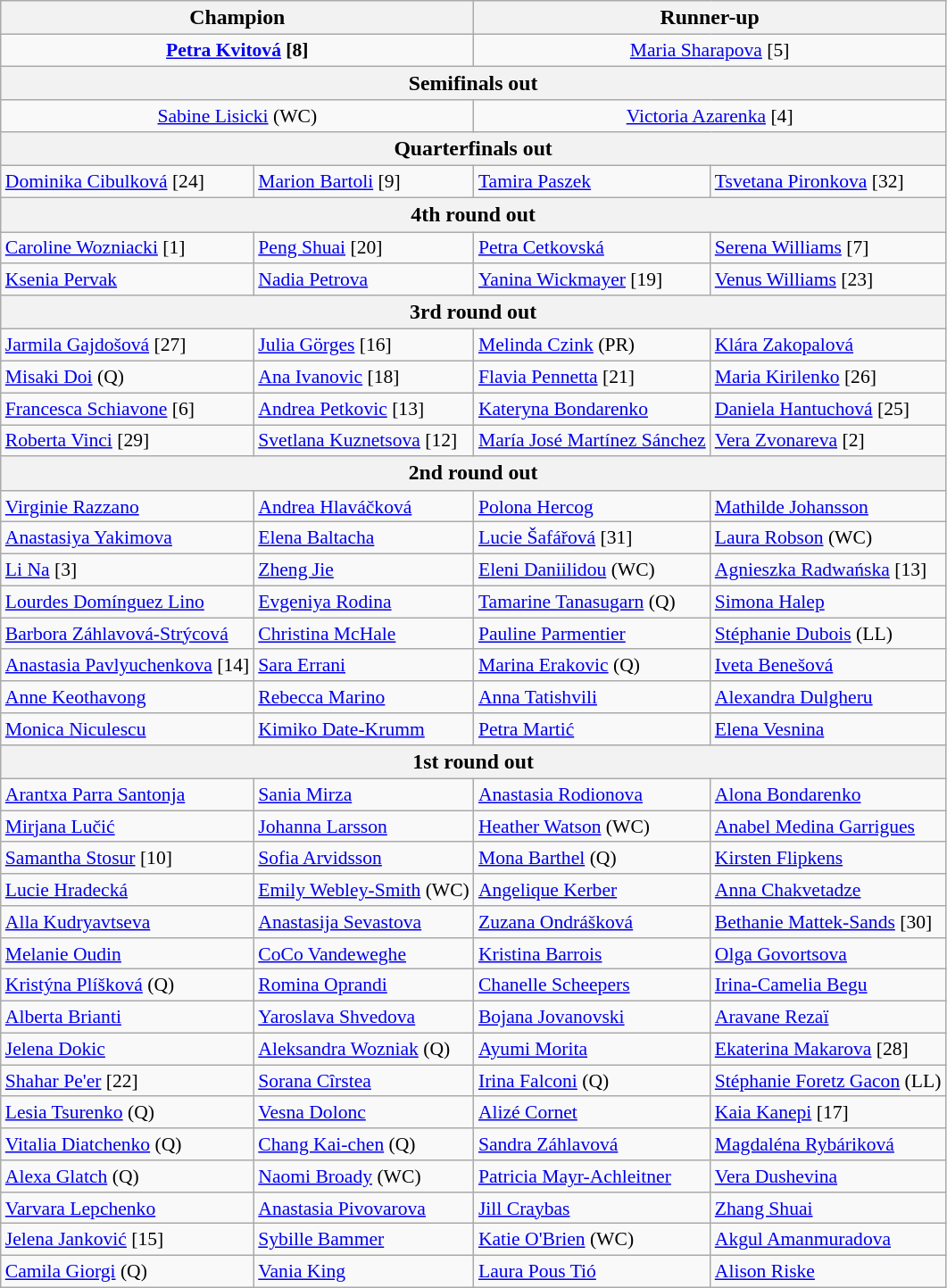<table class="wikitable collapsible collapsed" style=font-size:90%>
<tr style=font-size:110%>
<th colspan=2><strong>Champion</strong></th>
<th colspan=2>Runner-up</th>
</tr>
<tr align=center>
<td colspan=2><strong> <a href='#'>Petra Kvitová</a> [8]</strong></td>
<td colspan=2> <a href='#'>Maria Sharapova</a> [5]</td>
</tr>
<tr style=font-size:110%>
<th colspan=4>Semifinals out</th>
</tr>
<tr align=center>
<td colspan=2> <a href='#'>Sabine Lisicki</a> (WC)</td>
<td colspan=2> <a href='#'>Victoria Azarenka</a> [4]</td>
</tr>
<tr style=font-size:110%>
<th colspan=4>Quarterfinals out</th>
</tr>
<tr>
<td> <a href='#'>Dominika Cibulková</a> [24]</td>
<td> <a href='#'>Marion Bartoli</a> [9]</td>
<td> <a href='#'>Tamira Paszek</a></td>
<td> <a href='#'>Tsvetana Pironkova</a> [32]</td>
</tr>
<tr style=font-size:110%>
<th colspan=4>4th round out</th>
</tr>
<tr>
<td> <a href='#'>Caroline Wozniacki</a> [1]</td>
<td> <a href='#'>Peng Shuai</a> [20]</td>
<td> <a href='#'>Petra Cetkovská</a></td>
<td> <a href='#'>Serena Williams</a> [7]</td>
</tr>
<tr>
<td> <a href='#'>Ksenia Pervak</a></td>
<td> <a href='#'>Nadia Petrova</a></td>
<td> <a href='#'>Yanina Wickmayer</a> [19]</td>
<td> <a href='#'>Venus Williams</a> [23]</td>
</tr>
<tr style=font-size:110%>
<th colspan=4>3rd round out</th>
</tr>
<tr>
<td> <a href='#'>Jarmila Gajdošová</a> [27]</td>
<td> <a href='#'>Julia Görges</a> [16]</td>
<td> <a href='#'>Melinda Czink</a> (PR)</td>
<td> <a href='#'>Klára Zakopalová</a></td>
</tr>
<tr>
<td> <a href='#'>Misaki Doi</a> (Q)</td>
<td> <a href='#'>Ana Ivanovic</a> [18]</td>
<td> <a href='#'>Flavia Pennetta</a> [21]</td>
<td> <a href='#'>Maria Kirilenko</a> [26]</td>
</tr>
<tr>
<td> <a href='#'>Francesca Schiavone</a> [6]</td>
<td> <a href='#'>Andrea Petkovic</a> [13]</td>
<td> <a href='#'>Kateryna Bondarenko</a></td>
<td> <a href='#'>Daniela Hantuchová</a> [25]</td>
</tr>
<tr>
<td> <a href='#'>Roberta Vinci</a> [29]</td>
<td> <a href='#'>Svetlana Kuznetsova</a> [12]</td>
<td> <a href='#'>María José Martínez Sánchez</a></td>
<td> <a href='#'>Vera Zvonareva</a> [2]</td>
</tr>
<tr style=font-size:110%>
<th colspan=4>2nd round out</th>
</tr>
<tr>
<td> <a href='#'>Virginie Razzano</a></td>
<td> <a href='#'>Andrea Hlaváčková</a></td>
<td> <a href='#'>Polona Hercog</a></td>
<td> <a href='#'>Mathilde Johansson</a></td>
</tr>
<tr>
<td> <a href='#'>Anastasiya Yakimova</a></td>
<td> <a href='#'>Elena Baltacha</a></td>
<td> <a href='#'>Lucie Šafářová</a> [31]</td>
<td> <a href='#'>Laura Robson</a> (WC)</td>
</tr>
<tr>
<td> <a href='#'>Li Na</a> [3]</td>
<td> <a href='#'>Zheng Jie</a></td>
<td> <a href='#'>Eleni Daniilidou</a> (WC)</td>
<td> <a href='#'>Agnieszka Radwańska</a> [13]</td>
</tr>
<tr>
<td> <a href='#'>Lourdes Domínguez Lino</a></td>
<td> <a href='#'>Evgeniya Rodina</a></td>
<td> <a href='#'>Tamarine Tanasugarn</a> (Q)</td>
<td> <a href='#'>Simona Halep</a></td>
</tr>
<tr>
<td> <a href='#'>Barbora Záhlavová-Strýcová</a></td>
<td> <a href='#'>Christina McHale</a></td>
<td> <a href='#'>Pauline Parmentier</a></td>
<td> <a href='#'>Stéphanie Dubois</a> (LL)</td>
</tr>
<tr>
<td> <a href='#'>Anastasia Pavlyuchenkova</a> [14]</td>
<td> <a href='#'>Sara Errani</a></td>
<td> <a href='#'>Marina Erakovic</a> (Q)</td>
<td> <a href='#'>Iveta Benešová</a></td>
</tr>
<tr>
<td> <a href='#'>Anne Keothavong</a></td>
<td> <a href='#'>Rebecca Marino</a></td>
<td> <a href='#'>Anna Tatishvili</a></td>
<td> <a href='#'>Alexandra Dulgheru</a></td>
</tr>
<tr>
<td> <a href='#'>Monica Niculescu</a></td>
<td> <a href='#'>Kimiko Date-Krumm</a></td>
<td> <a href='#'>Petra Martić</a></td>
<td> <a href='#'>Elena Vesnina</a></td>
</tr>
<tr style=font-size:110%>
<th colspan=4>1st round out</th>
</tr>
<tr>
<td> <a href='#'>Arantxa Parra Santonja</a></td>
<td> <a href='#'>Sania Mirza</a></td>
<td> <a href='#'>Anastasia Rodionova</a></td>
<td> <a href='#'>Alona Bondarenko</a></td>
</tr>
<tr>
<td> <a href='#'>Mirjana Lučić</a></td>
<td> <a href='#'>Johanna Larsson</a></td>
<td> <a href='#'>Heather Watson</a> (WC)</td>
<td> <a href='#'>Anabel Medina Garrigues</a></td>
</tr>
<tr>
<td> <a href='#'>Samantha Stosur</a> [10]</td>
<td> <a href='#'>Sofia Arvidsson</a></td>
<td> <a href='#'>Mona Barthel</a> (Q)</td>
<td> <a href='#'>Kirsten Flipkens</a></td>
</tr>
<tr>
<td> <a href='#'>Lucie Hradecká</a></td>
<td> <a href='#'>Emily Webley-Smith</a> (WC)</td>
<td> <a href='#'>Angelique Kerber</a></td>
<td> <a href='#'>Anna Chakvetadze</a></td>
</tr>
<tr>
<td> <a href='#'>Alla Kudryavtseva</a></td>
<td> <a href='#'>Anastasija Sevastova</a></td>
<td> <a href='#'>Zuzana Ondrášková</a></td>
<td> <a href='#'>Bethanie Mattek-Sands</a> [30]</td>
</tr>
<tr>
<td> <a href='#'>Melanie Oudin</a></td>
<td> <a href='#'>CoCo Vandeweghe</a></td>
<td> <a href='#'>Kristina Barrois</a></td>
<td> <a href='#'>Olga Govortsova</a></td>
</tr>
<tr>
<td> <a href='#'>Kristýna Plíšková</a> (Q)</td>
<td> <a href='#'>Romina Oprandi</a></td>
<td> <a href='#'>Chanelle Scheepers</a></td>
<td> <a href='#'>Irina-Camelia Begu</a></td>
</tr>
<tr>
<td> <a href='#'>Alberta Brianti</a></td>
<td> <a href='#'>Yaroslava Shvedova</a></td>
<td> <a href='#'>Bojana Jovanovski</a></td>
<td> <a href='#'>Aravane Rezaï</a></td>
</tr>
<tr>
<td> <a href='#'>Jelena Dokic</a></td>
<td> <a href='#'>Aleksandra Wozniak</a> (Q)</td>
<td> <a href='#'>Ayumi Morita</a></td>
<td> <a href='#'>Ekaterina Makarova</a> [28]</td>
</tr>
<tr>
<td> <a href='#'>Shahar Pe'er</a> [22]</td>
<td> <a href='#'>Sorana Cîrstea</a></td>
<td> <a href='#'>Irina Falconi</a> (Q)</td>
<td> <a href='#'>Stéphanie Foretz Gacon</a> (LL)</td>
</tr>
<tr>
<td> <a href='#'>Lesia Tsurenko</a> (Q)</td>
<td> <a href='#'>Vesna Dolonc</a></td>
<td> <a href='#'>Alizé Cornet</a></td>
<td> <a href='#'>Kaia Kanepi</a> [17]</td>
</tr>
<tr>
<td> <a href='#'>Vitalia Diatchenko</a> (Q)</td>
<td> <a href='#'>Chang Kai-chen</a> (Q)</td>
<td> <a href='#'>Sandra Záhlavová</a></td>
<td> <a href='#'>Magdaléna Rybáriková</a></td>
</tr>
<tr>
<td> <a href='#'>Alexa Glatch</a> (Q)</td>
<td> <a href='#'>Naomi Broady</a> (WC)</td>
<td> <a href='#'>Patricia Mayr-Achleitner</a></td>
<td> <a href='#'>Vera Dushevina</a></td>
</tr>
<tr>
<td> <a href='#'>Varvara Lepchenko</a></td>
<td> <a href='#'>Anastasia Pivovarova</a></td>
<td> <a href='#'>Jill Craybas</a></td>
<td> <a href='#'>Zhang Shuai</a></td>
</tr>
<tr>
<td> <a href='#'>Jelena Janković</a> [15]</td>
<td> <a href='#'>Sybille Bammer</a></td>
<td> <a href='#'>Katie O'Brien</a> (WC)</td>
<td> <a href='#'>Akgul Amanmuradova</a></td>
</tr>
<tr>
<td> <a href='#'>Camila Giorgi</a> (Q)</td>
<td> <a href='#'>Vania King</a></td>
<td> <a href='#'>Laura Pous Tió</a></td>
<td> <a href='#'>Alison Riske</a></td>
</tr>
</table>
